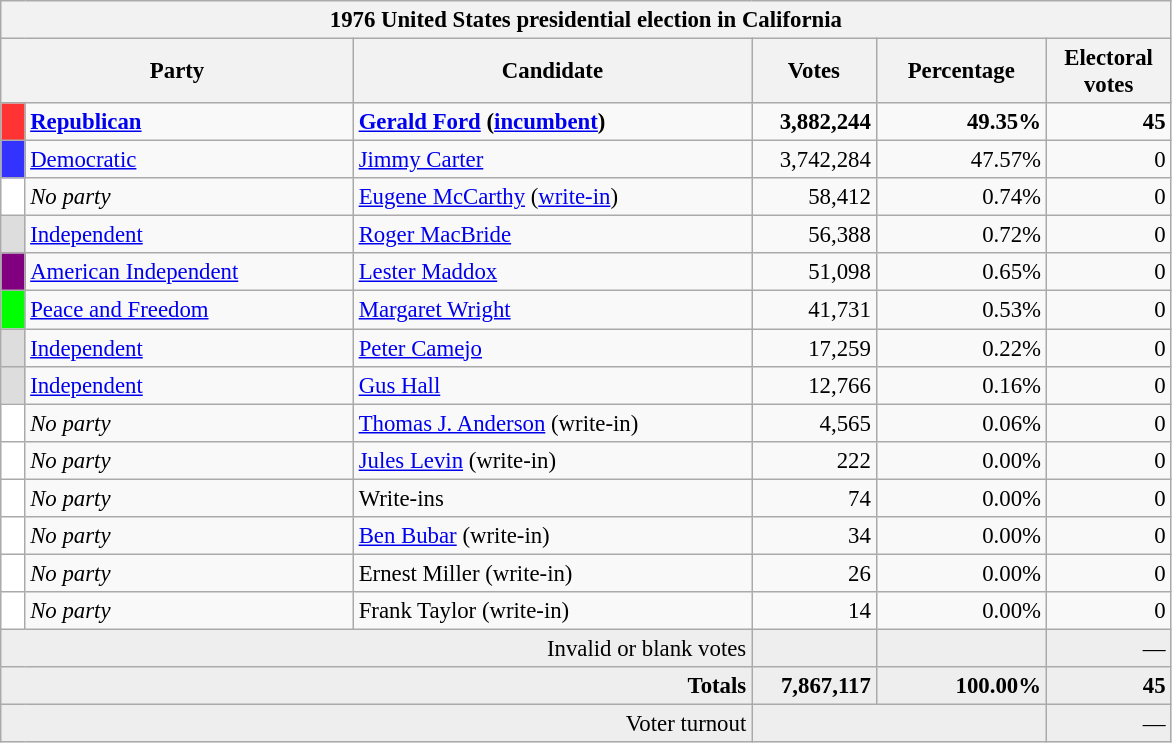<table class="wikitable" style="font-size: 95%;">
<tr>
<th colspan="6">1976 United States presidential election in California</th>
</tr>
<tr>
<th colspan="2" style="width: 15em">Party</th>
<th style="width: 17em">Candidate</th>
<th style="width: 5em">Votes</th>
<th style="width: 7em">Percentage</th>
<th style="width: 5em">Electoral votes</th>
</tr>
<tr>
<th style="background-color:#FF3333; width: 3px"></th>
<td style="width: 130px"><strong><a href='#'>Republican</a></strong></td>
<td><strong><a href='#'>Gerald Ford</a> (<a href='#'>incumbent</a>)</strong></td>
<td align="right"><strong>3,882,244</strong></td>
<td align="right"><strong>49.35%</strong></td>
<td align="right"><strong>45</strong></td>
</tr>
<tr>
<th style="background-color:#3333FF; width: 3px"></th>
<td style="width: 130px"><a href='#'>Democratic</a></td>
<td><a href='#'>Jimmy Carter</a></td>
<td align="right">3,742,284</td>
<td align="right">47.57%</td>
<td align="right">0</td>
</tr>
<tr>
<th style="background-color:#FFFFFF; width: 3px"></th>
<td style="width: 130px"><em>No party</em></td>
<td><a href='#'>Eugene McCarthy</a> (<a href='#'>write-in</a>)</td>
<td align="right">58,412</td>
<td align="right">0.74%</td>
<td align="right">0</td>
</tr>
<tr>
<th style="background-color:#DDDDDD; width: 3px"></th>
<td style="width: 130px"><a href='#'>Independent</a></td>
<td><a href='#'>Roger MacBride</a></td>
<td align="right">56,388</td>
<td align="right">0.72%</td>
<td align="right">0</td>
</tr>
<tr>
<th style="background-color:#800080; width: 3px"></th>
<td style="width: 130px"><a href='#'>American Independent</a></td>
<td><a href='#'>Lester Maddox</a></td>
<td align="right">51,098</td>
<td align="right">0.65%</td>
<td align="right">0</td>
</tr>
<tr>
<th style="background-color:#00FF00; width: 3px"></th>
<td style="width: 130px"><a href='#'>Peace and Freedom</a></td>
<td><a href='#'>Margaret Wright</a></td>
<td align="right">41,731</td>
<td align="right">0.53%</td>
<td align="right">0</td>
</tr>
<tr>
<th style="background-color:#DDDDDD; width: 3px"></th>
<td style="width: 130px"><a href='#'>Independent</a></td>
<td><a href='#'>Peter Camejo</a></td>
<td align="right">17,259</td>
<td align="right">0.22%</td>
<td align="right">0</td>
</tr>
<tr>
<th style="background-color:#DDDDDD; width: 3px"></th>
<td style="width: 130px"><a href='#'>Independent</a></td>
<td><a href='#'>Gus Hall</a></td>
<td align="right">12,766</td>
<td align="right">0.16%</td>
<td align="right">0</td>
</tr>
<tr>
<th style="background-color:#FFFFFF; width: 3px"></th>
<td style="width: 130px"><em>No party</em></td>
<td><a href='#'>Thomas J. Anderson</a> (write-in)</td>
<td align="right">4,565</td>
<td align="right">0.06%</td>
<td align="right">0</td>
</tr>
<tr>
<th style="background-color:#FFFFFF; width: 3px"></th>
<td style="width: 130px"><em>No party</em></td>
<td><a href='#'>Jules Levin</a> (write-in)</td>
<td align="right">222</td>
<td align="right">0.00%</td>
<td align="right">0</td>
</tr>
<tr>
<th style="background-color:#FFFFFF; width: 3px"></th>
<td style="width: 130px"><em>No party</em></td>
<td>Write-ins</td>
<td align="right">74</td>
<td align="right">0.00%</td>
<td align="right">0</td>
</tr>
<tr>
<th style="background-color:#FFFFFF; width: 3px"></th>
<td style="width: 130px"><em>No party</em></td>
<td><a href='#'>Ben Bubar</a> (write-in)</td>
<td align="right">34</td>
<td align="right">0.00%</td>
<td align="right">0</td>
</tr>
<tr>
<th style="background-color:#FFFFFF; width: 3px"></th>
<td style="width: 130px"><em>No party</em></td>
<td>Ernest Miller (write-in)</td>
<td align="right">26</td>
<td align="right">0.00%</td>
<td align="right">0</td>
</tr>
<tr>
<th style="background-color:#FFFFFF; width: 3px"></th>
<td style="width: 130px"><em>No party</em></td>
<td>Frank Taylor (write-in)</td>
<td align="right">14</td>
<td align="right">0.00%</td>
<td align="right">0</td>
</tr>
<tr bgcolor="#EEEEEE">
<td colspan="3" align="right">Invalid or blank votes</td>
<td align="right"></td>
<td align="right"></td>
<td align="right">—</td>
</tr>
<tr bgcolor="#EEEEEE">
<td colspan="3" align="right"><strong>Totals</strong></td>
<td align="right"><strong>7,867,117</strong></td>
<td align="right"><strong>100.00%</strong></td>
<td align="right"><strong>45</strong></td>
</tr>
<tr bgcolor="#EEEEEE">
<td colspan="3" align="right">Voter turnout</td>
<td colspan="2" align="right"></td>
<td align="right">—</td>
</tr>
</table>
